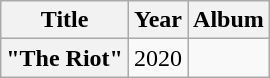<table class="wikitable plainrowheaders" style="text-align:center">
<tr>
<th scope="col">Title</th>
<th scope="col">Year</th>
<th scope="col">Album</th>
</tr>
<tr>
<th scope="row">"The Riot"<br></th>
<td>2020</td>
<td></td>
</tr>
</table>
